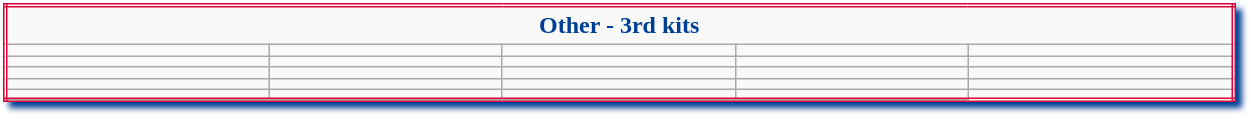<table class="wikitable collapsible collapsed" style="width:65%; border:double #dc0038; box-shadow: 4px 4px 4px #004094">
<tr style="text-align:center; color:#004094; font-weight:bold;">
<td colspan="5">Other - 3rd kits</td>
</tr>
<tr>
<td></td>
<td></td>
<td></td>
<td></td>
<td></td>
</tr>
<tr>
<td></td>
<td></td>
<td></td>
<td></td>
<td></td>
</tr>
<tr>
<td></td>
<td></td>
<td></td>
<td></td>
<td></td>
</tr>
<tr>
<td></td>
<td></td>
<td></td>
<td></td>
<td></td>
</tr>
<tr>
<td></td>
<td></td>
<td></td>
<td></td>
</tr>
<tr>
</tr>
</table>
